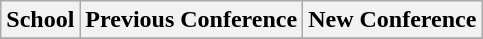<table class="wikitable" style="text-align:center;">
<tr>
<th><strong>School</strong></th>
<th><strong>Previous Conference</strong></th>
<th><strong>New Conference</strong></th>
</tr>
<tr>
</tr>
</table>
